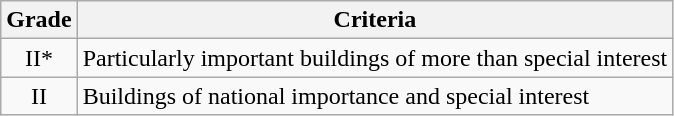<table class="wikitable">
<tr>
<th>Grade</th>
<th>Criteria</th>
</tr>
<tr>
<td align="center" >II*</td>
<td>Particularly important buildings of more than special interest</td>
</tr>
<tr>
<td align="center" >II</td>
<td>Buildings of national importance and special interest</td>
</tr>
</table>
